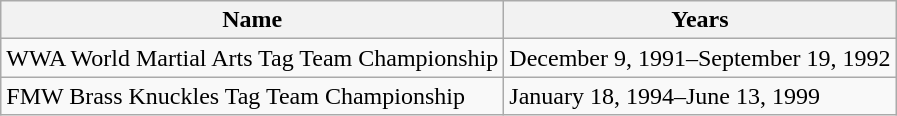<table class="wikitable">
<tr>
<th>Name</th>
<th>Years</th>
</tr>
<tr>
<td>WWA World Martial Arts Tag Team Championship</td>
<td>December 9, 1991–September 19, 1992</td>
</tr>
<tr>
<td>FMW Brass Knuckles Tag Team Championship</td>
<td>January 18, 1994–June 13, 1999</td>
</tr>
</table>
